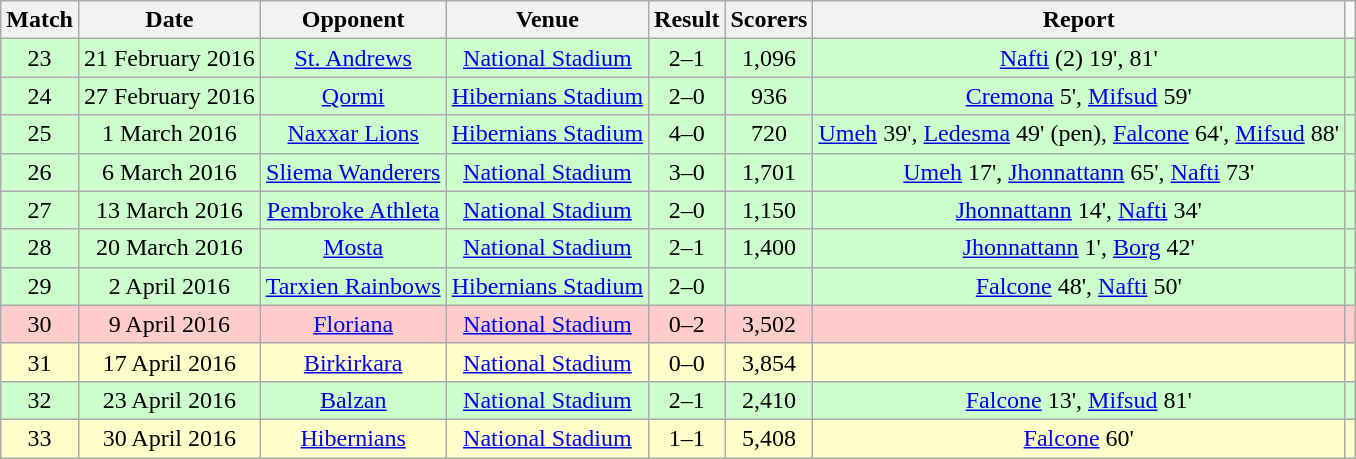<table class="wikitable"|ordenable=si style="font-size:100%; text-align:center">
<tr>
<th>Match</th>
<th>Date</th>
<th>Opponent</th>
<th>Venue</th>
<th>Result</th>
<th>Scorers</th>
<th>Report</th>
</tr>
<tr style="background: #CCFFCC;">
<td>23</td>
<td>21 February 2016</td>
<td><a href='#'>St. Andrews</a></td>
<td><a href='#'>National Stadium</a></td>
<td>2–1</td>
<td>1,096</td>
<td><a href='#'>Nafti</a> (2) 19', 81'</td>
<td></td>
</tr>
<tr style="background: #CCFFCC;">
<td>24</td>
<td>27 February 2016</td>
<td><a href='#'>Qormi</a></td>
<td><a href='#'>Hibernians Stadium</a></td>
<td>2–0</td>
<td>936</td>
<td><a href='#'>Cremona</a> 5', <a href='#'>Mifsud</a> 59'</td>
<td></td>
</tr>
<tr style="background: #CCFFCC;">
<td>25</td>
<td>1 March 2016</td>
<td><a href='#'>Naxxar Lions</a></td>
<td><a href='#'>Hibernians Stadium</a></td>
<td>4–0</td>
<td>720</td>
<td><a href='#'>Umeh</a> 39', <a href='#'>Ledesma</a> 49' (pen), <a href='#'>Falcone</a> 64', <a href='#'>Mifsud</a> 88'</td>
<td></td>
</tr>
<tr style="background: #CCFFCC;">
<td>26</td>
<td>6 March 2016</td>
<td><a href='#'>Sliema Wanderers</a></td>
<td><a href='#'>National Stadium</a></td>
<td>3–0</td>
<td>1,701</td>
<td><a href='#'>Umeh</a> 17', <a href='#'>Jhonnattann</a> 65', <a href='#'>Nafti</a> 73'</td>
<td></td>
</tr>
<tr style="background: #CCFFCC;">
<td>27</td>
<td>13 March 2016</td>
<td><a href='#'>Pembroke Athleta</a></td>
<td><a href='#'>National Stadium</a></td>
<td>2–0</td>
<td>1,150</td>
<td><a href='#'>Jhonnattann</a> 14', <a href='#'>Nafti</a> 34'</td>
<td></td>
</tr>
<tr style="background: #CCFFCC;">
<td>28</td>
<td>20 March 2016</td>
<td><a href='#'>Mosta</a></td>
<td><a href='#'>National Stadium</a></td>
<td>2–1</td>
<td>1,400</td>
<td><a href='#'>Jhonnattann</a> 1', <a href='#'>Borg</a> 42'</td>
<td></td>
</tr>
<tr style="background: #CCFFCC;">
<td>29</td>
<td>2 April 2016</td>
<td><a href='#'>Tarxien Rainbows</a></td>
<td><a href='#'>Hibernians Stadium</a></td>
<td>2–0</td>
<td></td>
<td><a href='#'>Falcone</a> 48', <a href='#'>Nafti</a> 50'</td>
<td></td>
</tr>
<tr style="background: #FFCCCC;">
<td>30</td>
<td>9 April 2016</td>
<td><a href='#'>Floriana</a></td>
<td><a href='#'>National Stadium</a></td>
<td>0–2</td>
<td>3,502</td>
<td></td>
<td></td>
</tr>
<tr style="background: #FFFFCC;">
<td>31</td>
<td>17 April 2016</td>
<td><a href='#'>Birkirkara</a></td>
<td><a href='#'>National Stadium</a></td>
<td>0–0</td>
<td>3,854</td>
<td></td>
<td></td>
</tr>
<tr style="background: #CCFFCC;">
<td>32</td>
<td>23 April 2016</td>
<td><a href='#'>Balzan</a></td>
<td><a href='#'>National Stadium</a></td>
<td>2–1</td>
<td>2,410</td>
<td><a href='#'>Falcone</a> 13', <a href='#'>Mifsud</a> 81'</td>
<td></td>
</tr>
<tr style="background: #FFFFCC;">
<td>33</td>
<td>30 April 2016</td>
<td><a href='#'>Hibernians</a></td>
<td><a href='#'>National Stadium</a></td>
<td>1–1</td>
<td>5,408</td>
<td><a href='#'>Falcone</a> 60'</td>
<td></td>
</tr>
</table>
